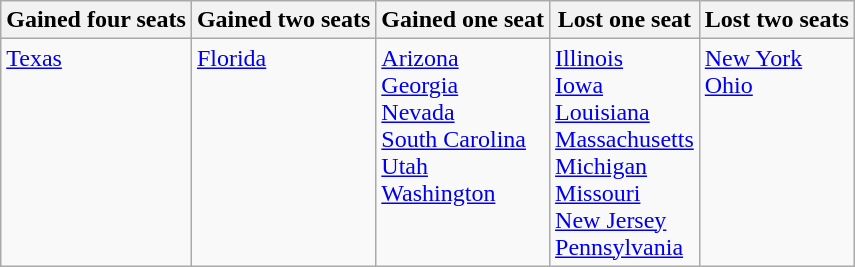<table class="wikitable">
<tr style="vertical-align:bottom;">
<th>Gained four seats</th>
<th>Gained two seats</th>
<th>Gained one seat</th>
<th>Lost one seat</th>
<th>Lost two seats</th>
</tr>
<tr style="vertical-align:top;">
<td><a href='#'>Texas</a></td>
<td><a href='#'>Florida</a></td>
<td><a href='#'>Arizona</a><br><a href='#'>Georgia</a><br><a href='#'>Nevada</a><br><a href='#'>South Carolina</a><br><a href='#'>Utah</a><br><a href='#'>Washington</a></td>
<td><a href='#'>Illinois</a><br><a href='#'>Iowa</a><br><a href='#'>Louisiana</a><br><a href='#'>Massachusetts</a><br><a href='#'>Michigan</a><br><a href='#'>Missouri</a><br><a href='#'>New Jersey</a><br><a href='#'>Pennsylvania</a></td>
<td><a href='#'>New York</a><br><a href='#'>Ohio</a></td>
</tr>
</table>
